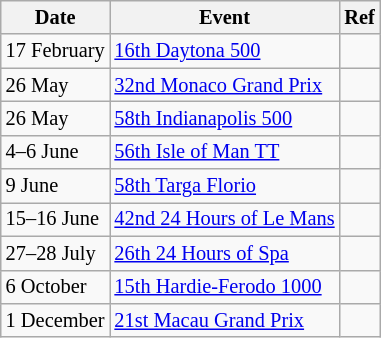<table class="wikitable" style="font-size: 85%">
<tr>
<th>Date</th>
<th>Event</th>
<th>Ref</th>
</tr>
<tr>
<td>17 February</td>
<td><a href='#'>16th Daytona 500</a></td>
<td></td>
</tr>
<tr>
<td>26 May</td>
<td><a href='#'>32nd Monaco Grand Prix</a></td>
<td></td>
</tr>
<tr>
<td>26 May</td>
<td><a href='#'>58th Indianapolis 500</a></td>
<td></td>
</tr>
<tr>
<td>4–6 June</td>
<td><a href='#'>56th Isle of Man TT</a></td>
<td></td>
</tr>
<tr>
<td>9 June</td>
<td><a href='#'>58th Targa Florio</a></td>
<td></td>
</tr>
<tr>
<td>15–16 June</td>
<td><a href='#'>42nd 24 Hours of Le Mans</a></td>
<td></td>
</tr>
<tr>
<td>27–28 July</td>
<td><a href='#'>26th 24 Hours of Spa</a></td>
<td></td>
</tr>
<tr>
<td>6 October</td>
<td><a href='#'>15th Hardie-Ferodo 1000</a></td>
<td></td>
</tr>
<tr>
<td>1 December</td>
<td><a href='#'>21st Macau Grand Prix</a></td>
<td></td>
</tr>
</table>
